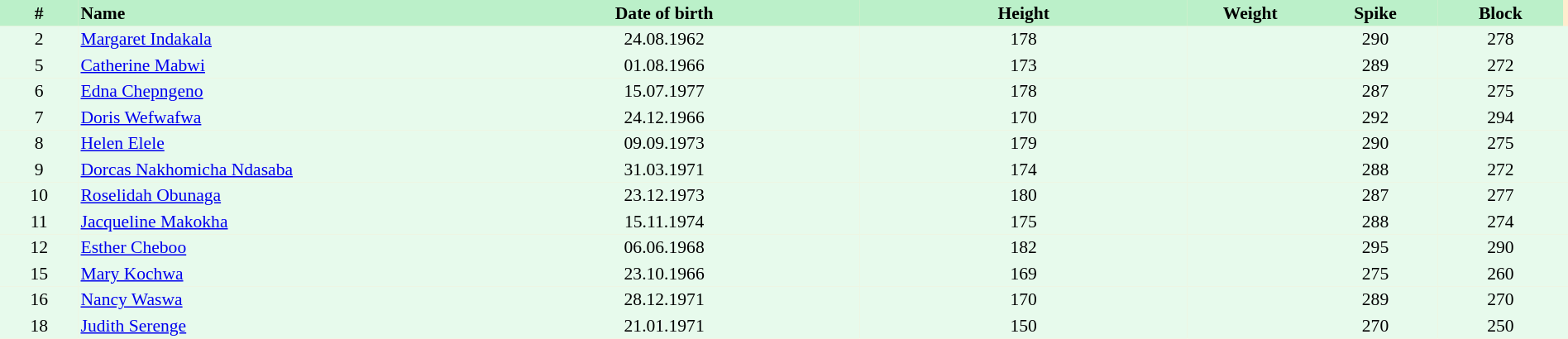<table border=0 cellpadding=2 cellspacing=0  |- bgcolor=#FFECCE style="text-align:center; font-size:90%;" width=100%>
<tr bgcolor=#BBF0C9>
<th width=5%>#</th>
<th width=25% align=left>Name</th>
<th width=25%>Date of birth</th>
<th width=21%>Height</th>
<th width=8%>Weight</th>
<th width=8%>Spike</th>
<th width=8%>Block</th>
</tr>
<tr bgcolor=#E7FAEC>
<td>2</td>
<td align=left><a href='#'>Margaret Indakala</a></td>
<td>24.08.1962</td>
<td>178</td>
<td></td>
<td>290</td>
<td>278</td>
<td></td>
</tr>
<tr bgcolor=#E7FAEC>
<td>5</td>
<td align=left><a href='#'>Catherine Mabwi</a></td>
<td>01.08.1966</td>
<td>173</td>
<td></td>
<td>289</td>
<td>272</td>
<td></td>
</tr>
<tr bgcolor=#E7FAEC>
<td>6</td>
<td align=left><a href='#'>Edna Chepngeno</a></td>
<td>15.07.1977</td>
<td>178</td>
<td></td>
<td>287</td>
<td>275</td>
<td></td>
</tr>
<tr bgcolor=#E7FAEC>
<td>7</td>
<td align=left><a href='#'>Doris Wefwafwa</a></td>
<td>24.12.1966</td>
<td>170</td>
<td></td>
<td>292</td>
<td>294</td>
<td></td>
</tr>
<tr bgcolor=#E7FAEC>
<td>8</td>
<td align=left><a href='#'>Helen Elele</a></td>
<td>09.09.1973</td>
<td>179</td>
<td></td>
<td>290</td>
<td>275</td>
<td></td>
</tr>
<tr bgcolor=#E7FAEC>
<td>9</td>
<td align=left><a href='#'>Dorcas Nakhomicha Ndasaba</a></td>
<td>31.03.1971</td>
<td>174</td>
<td></td>
<td>288</td>
<td>272</td>
<td></td>
</tr>
<tr bgcolor=#E7FAEC>
<td>10</td>
<td align=left><a href='#'>Roselidah Obunaga</a></td>
<td>23.12.1973</td>
<td>180</td>
<td></td>
<td>287</td>
<td>277</td>
<td></td>
</tr>
<tr bgcolor=#E7FAEC>
<td>11</td>
<td align=left><a href='#'>Jacqueline Makokha</a></td>
<td>15.11.1974</td>
<td>175</td>
<td></td>
<td>288</td>
<td>274</td>
<td></td>
</tr>
<tr bgcolor=#E7FAEC>
<td>12</td>
<td align=left><a href='#'>Esther Cheboo</a></td>
<td>06.06.1968</td>
<td>182</td>
<td></td>
<td>295</td>
<td>290</td>
<td></td>
</tr>
<tr bgcolor=#E7FAEC>
<td>15</td>
<td align=left><a href='#'>Mary Kochwa</a></td>
<td>23.10.1966</td>
<td>169</td>
<td></td>
<td>275</td>
<td>260</td>
<td></td>
</tr>
<tr bgcolor=#E7FAEC>
<td>16</td>
<td align=left><a href='#'>Nancy Waswa</a></td>
<td>28.12.1971</td>
<td>170</td>
<td></td>
<td>289</td>
<td>270</td>
<td></td>
</tr>
<tr bgcolor=#E7FAEC>
<td>18</td>
<td align=left><a href='#'>Judith Serenge</a></td>
<td>21.01.1971</td>
<td>150</td>
<td></td>
<td>270</td>
<td>250</td>
<td></td>
</tr>
</table>
